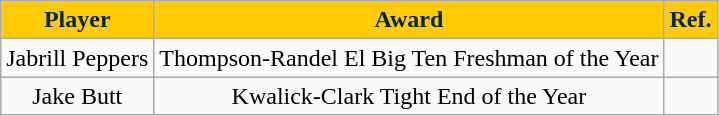<table class="wikitable sortable sortable" style="text-align: center">
<tr align=center>
<th style="background: #FFCB05; color: #00274C">Player</th>
<th style="background: #FFCB05; color: #00274C">Award</th>
<th style="background: #FFCB05; color: #00274C" class="unsortable">Ref.</th>
</tr>
<tr>
<td>Jabrill Peppers</td>
<td>Thompson-Randel El Big Ten Freshman of the Year</td>
<td></td>
</tr>
<tr>
<td>Jake Butt</td>
<td>Kwalick-Clark Tight End of the Year</td>
<td></td>
</tr>
</table>
